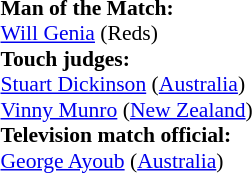<table style="width:100%; font-size:90%;">
<tr>
<td><br><strong>Man of the Match:</strong>
<br><a href='#'>Will Genia</a> (Reds)<br><strong>Touch judges:</strong>
<br><a href='#'>Stuart Dickinson</a> (<a href='#'>Australia</a>)
<br><a href='#'>Vinny Munro</a> (<a href='#'>New Zealand</a>)
<br><strong>Television match official:</strong>
<br><a href='#'>George Ayoub</a> (<a href='#'>Australia</a>)</td>
</tr>
</table>
